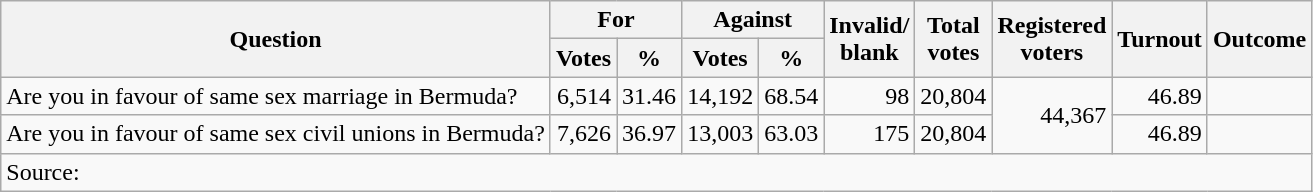<table class=wikitable style=text-align:right>
<tr>
<th rowspan=2>Question</th>
<th colspan=2>For</th>
<th colspan=2>Against</th>
<th rowspan=2>Invalid/<br>blank</th>
<th rowspan=2>Total<br>votes</th>
<th rowspan=2>Registered<br>voters</th>
<th rowspan=2>Turnout</th>
<th rowspan=2>Outcome</th>
</tr>
<tr>
<th>Votes</th>
<th>%</th>
<th>Votes</th>
<th>%</th>
</tr>
<tr>
<td align=left>Are you in favour of same sex marriage in Bermuda?</td>
<td>6,514</td>
<td>31.46</td>
<td>14,192</td>
<td>68.54</td>
<td>98</td>
<td>20,804</td>
<td rowspan=2>44,367</td>
<td>46.89</td>
<td></td>
</tr>
<tr>
<td align=left>Are you in favour of same sex civil unions in Bermuda?</td>
<td>7,626</td>
<td>36.97</td>
<td>13,003</td>
<td>63.03</td>
<td>175</td>
<td>20,804</td>
<td>46.89</td>
<td></td>
</tr>
<tr>
<td colspan=12 align=left>Source: </td>
</tr>
</table>
